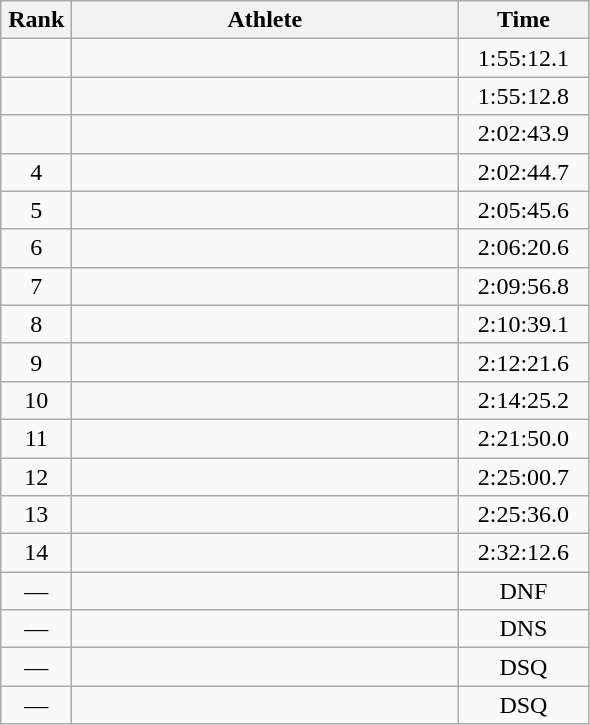<table class=wikitable style="text-align:center">
<tr>
<th width=40>Rank</th>
<th width=250>Athlete</th>
<th width=80>Time</th>
</tr>
<tr>
<td></td>
<td align=left></td>
<td>1:55:12.1</td>
</tr>
<tr>
<td></td>
<td align=left></td>
<td>1:55:12.8</td>
</tr>
<tr>
<td></td>
<td align=left></td>
<td>2:02:43.9</td>
</tr>
<tr>
<td>4</td>
<td align=left></td>
<td>2:02:44.7</td>
</tr>
<tr>
<td>5</td>
<td align=left></td>
<td>2:05:45.6</td>
</tr>
<tr>
<td>6</td>
<td align=left></td>
<td>2:06:20.6</td>
</tr>
<tr>
<td>7</td>
<td align=left></td>
<td>2:09:56.8</td>
</tr>
<tr>
<td>8</td>
<td align=left></td>
<td>2:10:39.1</td>
</tr>
<tr>
<td>9</td>
<td align=left></td>
<td>2:12:21.6</td>
</tr>
<tr>
<td>10</td>
<td align=left></td>
<td>2:14:25.2</td>
</tr>
<tr>
<td>11</td>
<td align=left></td>
<td>2:21:50.0</td>
</tr>
<tr>
<td>12</td>
<td align=left></td>
<td>2:25:00.7</td>
</tr>
<tr>
<td>13</td>
<td align=left></td>
<td>2:25:36.0</td>
</tr>
<tr>
<td>14</td>
<td align=left></td>
<td>2:32:12.6</td>
</tr>
<tr>
<td>—</td>
<td align=left></td>
<td>DNF</td>
</tr>
<tr>
<td>—</td>
<td align=left></td>
<td>DNS</td>
</tr>
<tr>
<td>—</td>
<td align=left></td>
<td>DSQ</td>
</tr>
<tr>
<td>—</td>
<td align=left></td>
<td>DSQ</td>
</tr>
</table>
